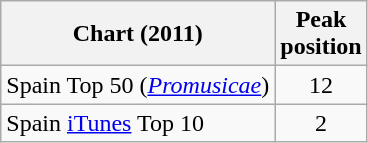<table class="wikitable sortable">
<tr>
<th>Chart (2011)</th>
<th>Peak<br>position</th>
</tr>
<tr>
<td>Spain Top 50 (<em><a href='#'>Promusicae</a></em>)</td>
<td style="text-align:center;">12</td>
</tr>
<tr>
<td>Spain <a href='#'>iTunes</a> Top 10</td>
<td style="text-align:center;">2</td>
</tr>
</table>
